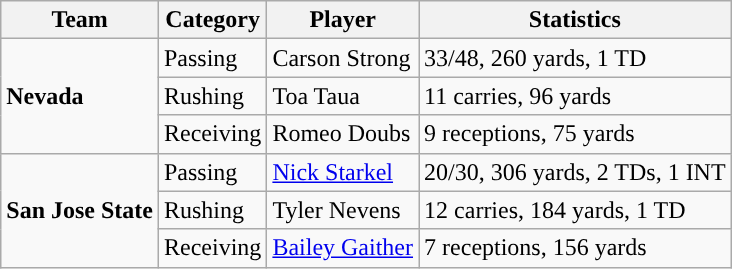<table class="wikitable" style="float: left;">
<tr>
<th>Team</th>
<th>Category</th>
<th>Player</th>
<th>Statistics</th>
</tr>
<tr>
<td rowspan=3><strong>Nevada</strong></td>
<td>Passing</td>
<td>Carson Strong</td>
<td>33/48, 260 yards, 1 TD</td>
</tr>
<tr>
<td>Rushing</td>
<td>Toa Taua</td>
<td>11 carries, 96 yards</td>
</tr>
<tr>
<td>Receiving</td>
<td>Romeo Doubs</td>
<td>9 receptions, 75 yards</td>
</tr>
<tr>
<td rowspan=3><strong>San Jose State</strong></td>
<td>Passing</td>
<td><a href='#'>Nick Starkel</a></td>
<td>20/30, 306 yards, 2 TDs, 1 INT</td>
</tr>
<tr>
<td>Rushing</td>
<td>Tyler Nevens</td>
<td>12 carries, 184 yards, 1 TD</td>
</tr>
<tr>
<td>Receiving</td>
<td><a href='#'>Bailey Gaither</a></td>
<td>7 receptions, 156 yards</td>
</tr>
</table>
